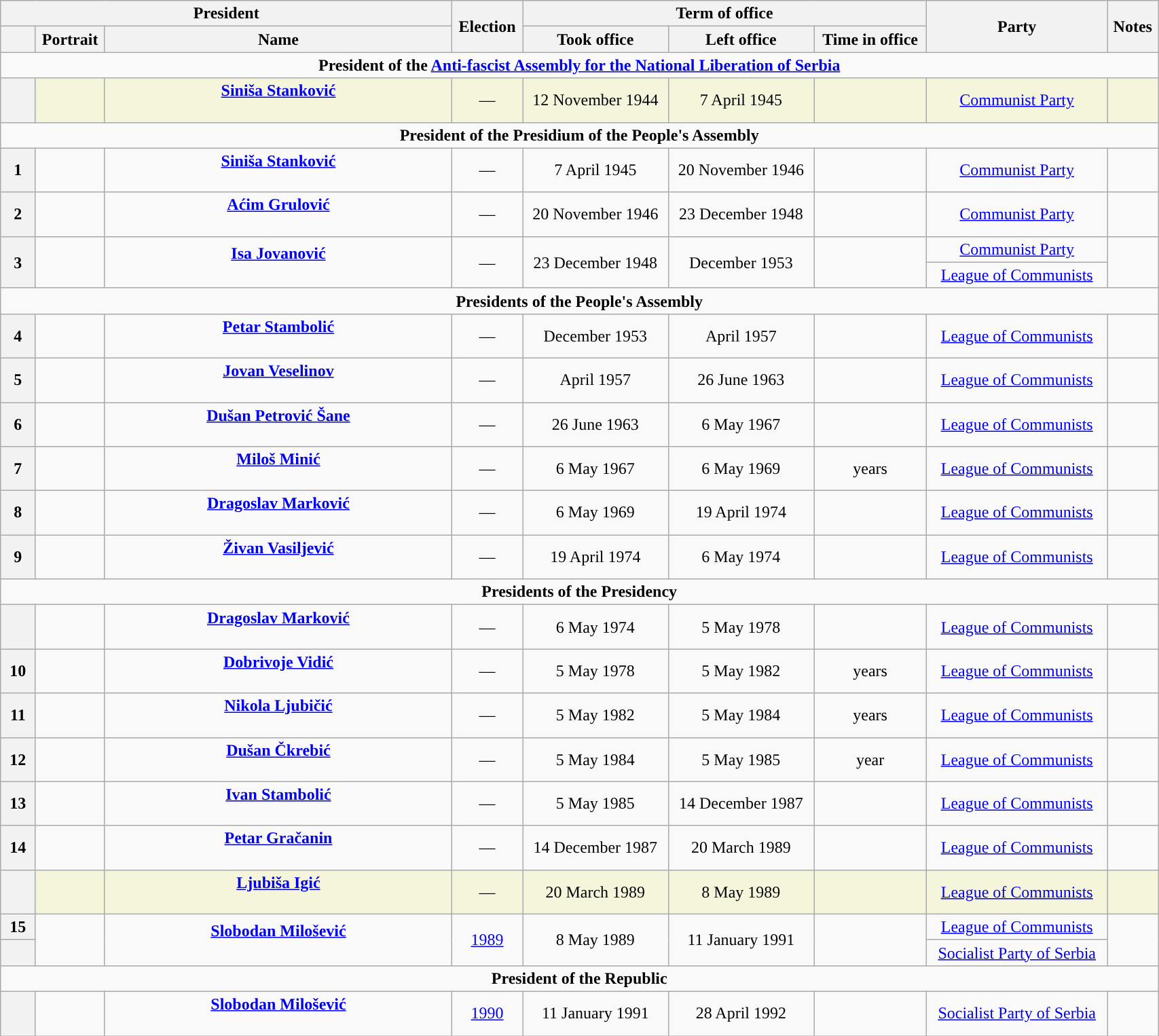<table class="wikitable" style="text-align:center; width:90%">
<tr>
<th colspan=3>President</th>
<th rowspan=2>Election</th>
<th colspan=3>Term of office</th>
<th rowspan=2>Party</th>
<th rowspan=2>Notes</th>
</tr>
<tr>
<th width=3%></th>
<th>Portrait</th>
<th width=30%>Name<br></th>
<th>Took office</th>
<th>Left office</th>
<th>Time in office</th>
</tr>
<tr>
<td colspan="9"><strong>President of the <a href='#'>Anti-fascist Assembly for the National Liberation of Serbia</a></strong><br></td>
</tr>
<tr style="background:#F5F5DC;">
<th style="background:"></th>
<td></td>
<td><strong><a href='#'>Siniša Stanković</a></strong><br><br></td>
<td>—</td>
<td>12 November 1944</td>
<td>7 April 1945</td>
<td></td>
<td><a href='#'>Communist Party</a></td>
<td></td>
</tr>
<tr>
<td colspan="9"><strong>President of the Presidium of the People's Assembly</strong><br></td>
</tr>
<tr>
<th style="background:">1</th>
<td></td>
<td><strong><a href='#'>Siniša Stanković</a></strong><br><br></td>
<td>—</td>
<td>7 April 1945</td>
<td>20 November 1946</td>
<td></td>
<td><a href='#'>Communist Party</a></td>
<td></td>
</tr>
<tr>
<th style="background:">2</th>
<td></td>
<td><strong><a href='#'>Aćim Grulović</a></strong><br><br></td>
<td>—</td>
<td>20 November 1946</td>
<td>23 December 1948</td>
<td></td>
<td><a href='#'>Communist Party</a></td>
<td></td>
</tr>
<tr>
<th rowspan="2" style="background:">3</th>
<td rowspan="2"></td>
<td rowspan="2"><strong><a href='#'>Isa Jovanović</a></strong><br><br></td>
<td rowspan="2">—</td>
<td rowspan="2">23 December 1948</td>
<td rowspan="2">December 1953</td>
<td rowspan="2"></td>
<td><a href='#'>Communist Party</a><br></td>
<td rowspan="2"></td>
</tr>
<tr>
<td><a href='#'>League of Communists</a><br></td>
</tr>
<tr>
<td colspan="9"><strong>Presidents of the People's Assembly</strong><br></td>
</tr>
<tr>
<th style="background:">4</th>
<td></td>
<td><strong><a href='#'>Petar Stambolić</a></strong><br><br></td>
<td>—</td>
<td>December 1953</td>
<td>April 1957</td>
<td></td>
<td><a href='#'>League of Communists</a></td>
<td></td>
</tr>
<tr>
<th style="background:">5</th>
<td></td>
<td><strong><a href='#'>Jovan Veselinov</a></strong><br><br></td>
<td>—</td>
<td>April 1957</td>
<td>26 June 1963</td>
<td></td>
<td><a href='#'>League of Communists</a></td>
<td></td>
</tr>
<tr>
<th style="background:">6</th>
<td></td>
<td><strong><a href='#'>Dušan Petrović Šane</a></strong><br><br></td>
<td>—</td>
<td>26 June 1963</td>
<td>6 May 1967</td>
<td></td>
<td><a href='#'>League of Communists</a></td>
<td></td>
</tr>
<tr>
<th style="background:">7</th>
<td></td>
<td><strong><a href='#'>Miloš Minić</a></strong><br><br></td>
<td>—</td>
<td>6 May 1967</td>
<td>6 May 1969</td>
<td> years</td>
<td><a href='#'>League of Communists</a></td>
<td></td>
</tr>
<tr>
<th style="background:">8</th>
<td></td>
<td><strong><a href='#'>Dragoslav Marković</a></strong><br><br></td>
<td>—</td>
<td>6 May 1969</td>
<td>19 April 1974</td>
<td></td>
<td><a href='#'>League of Communists</a></td>
<td></td>
</tr>
<tr>
<th style="background:">9</th>
<td></td>
<td><strong><a href='#'>Živan Vasiljević</a></strong><br><br></td>
<td>—</td>
<td>19 April 1974</td>
<td>6 May 1974</td>
<td></td>
<td><a href='#'>League of Communists</a></td>
<td></td>
</tr>
<tr>
<td colspan="9"><strong>Presidents of the Presidency</strong><br></td>
</tr>
<tr>
<th style="background:"></th>
<td></td>
<td><strong><a href='#'>Dragoslav Marković</a></strong><br><br></td>
<td>—</td>
<td>6 May 1974</td>
<td>5 May 1978</td>
<td></td>
<td><a href='#'>League of Communists</a></td>
<td></td>
</tr>
<tr>
<th style="background:">10</th>
<td></td>
<td><strong><a href='#'>Dobrivoje Vidić</a></strong><br><br></td>
<td>—</td>
<td>5 May 1978</td>
<td>5 May 1982</td>
<td> years</td>
<td><a href='#'>League of Communists</a></td>
<td></td>
</tr>
<tr>
<th style="background:">11</th>
<td></td>
<td><strong><a href='#'>Nikola Ljubičić</a></strong><br><br></td>
<td>—</td>
<td>5 May 1982</td>
<td>5 May 1984</td>
<td> years</td>
<td><a href='#'>League of Communists</a></td>
<td></td>
</tr>
<tr>
<th style="background:">12</th>
<td></td>
<td><strong><a href='#'>Dušan Čkrebić</a></strong><br><br></td>
<td>—</td>
<td>5 May 1984</td>
<td>5 May 1985</td>
<td> year</td>
<td><a href='#'>League of Communists</a></td>
<td></td>
</tr>
<tr>
<th style="background:">13</th>
<td></td>
<td><strong><a href='#'>Ivan Stambolić</a></strong><br><br></td>
<td>—</td>
<td>5 May 1985</td>
<td>14 December 1987</td>
<td></td>
<td><a href='#'>League of Communists</a></td>
<td></td>
</tr>
<tr>
<th style="background:">14</th>
<td></td>
<td><strong><a href='#'>Petar Gračanin</a></strong><br><br></td>
<td>—</td>
<td>14 December 1987</td>
<td>20 March 1989</td>
<td></td>
<td><a href='#'>League of Communists</a></td>
<td></td>
</tr>
<tr style="background:#F5F5DC;">
<th style="background:"></th>
<td></td>
<td><strong><a href='#'>Ljubiša Igić</a></strong><br><br></td>
<td>—</td>
<td>20 March 1989</td>
<td>8 May 1989</td>
<td></td>
<td><a href='#'>League of Communists</a></td>
<td></td>
</tr>
<tr>
<th style="background:">15</th>
<td rowspan="2"></td>
<td rowspan="2"><strong><a href='#'>Slobodan Milošević</a></strong><br><br></td>
<td rowspan="2"><a href='#'>1989</a></td>
<td rowspan="2">8 May 1989</td>
<td rowspan="2">11 January 1991</td>
<td rowspan="2"></td>
<td><a href='#'>League of Communists</a><br></td>
<td rowspan="2"></td>
</tr>
<tr>
<th style="background:"></th>
<td><a href='#'>Socialist Party of Serbia</a><br></td>
</tr>
<tr>
<td colspan="9"><strong>President of the Republic</strong><br></td>
</tr>
<tr>
<th style="background:"></th>
<td></td>
<td><strong><a href='#'>Slobodan Milošević</a></strong><br><br></td>
<td><a href='#'>1990</a></td>
<td>11 January 1991</td>
<td>28 April 1992</td>
<td></td>
<td><a href='#'>Socialist Party of Serbia</a></td>
<td></td>
</tr>
</table>
